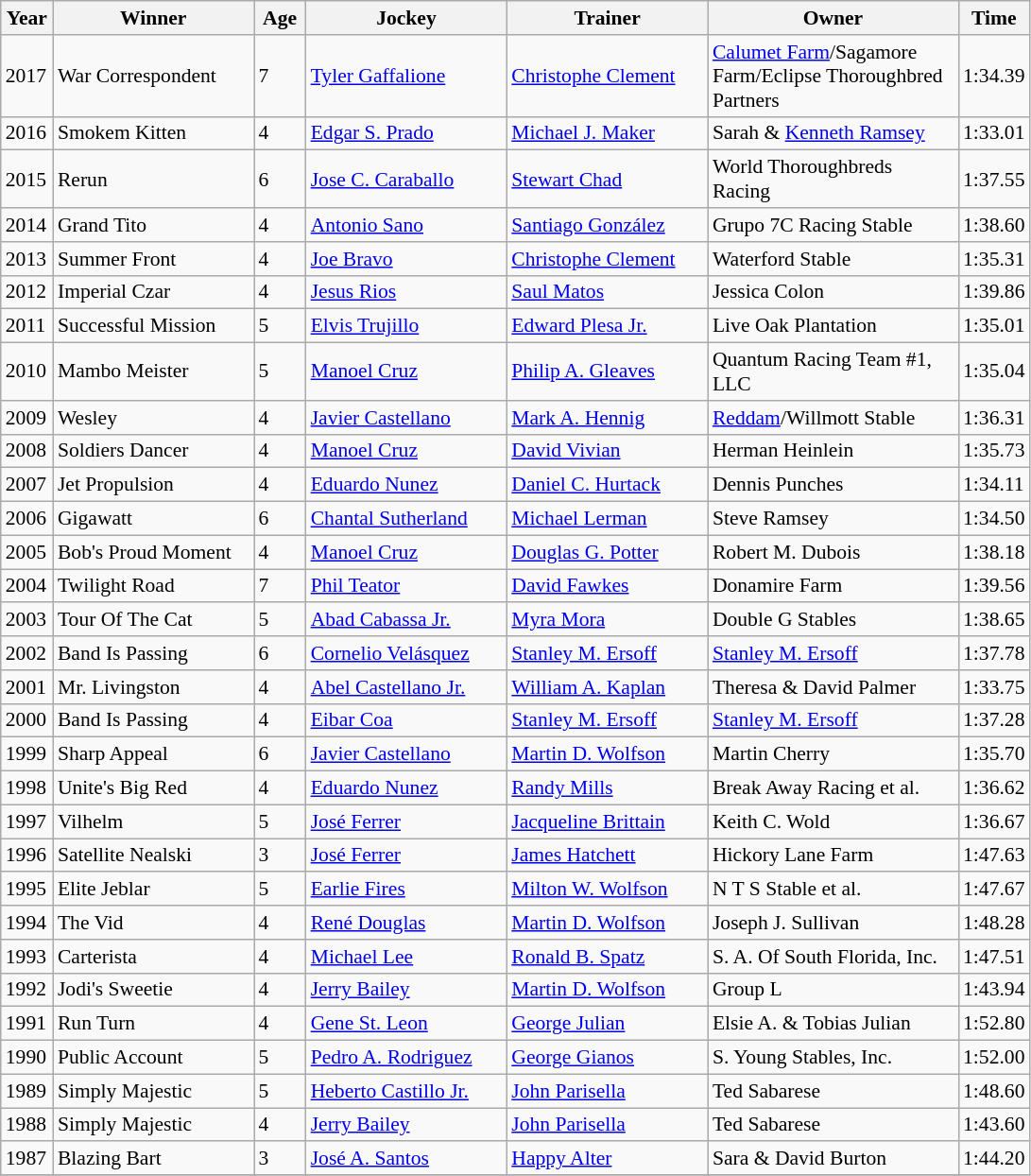<table class="wikitable sortable" style="font-size:90%">
<tr>
<th style="width:30px">Year<br></th>
<th style="width:135px">Winner<br></th>
<th style="width:30px">Age<br></th>
<th style="width:135px">Jockey<br></th>
<th style="width:135px">Trainer<br></th>
<th style="width:170px">Owner<br></th>
<th style="width:30px">Time<br></th>
</tr>
<tr>
<td>2017</td>
<td>War Correspondent</td>
<td>7</td>
<td><a href='#'>Tyler Gaffalione</a></td>
<td><a href='#'>Christophe Clement</a></td>
<td><a href='#'>Calumet Farm</a>/Sagamore Farm/Eclipse Thoroughbred Partners</td>
<td>1:34.39</td>
</tr>
<tr>
<td>2016</td>
<td>Smokem Kitten</td>
<td>4</td>
<td><a href='#'>Edgar S. Prado</a></td>
<td><a href='#'>Michael J. Maker</a></td>
<td>Sarah & <a href='#'>Kenneth Ramsey</a></td>
<td>1:33.01</td>
</tr>
<tr>
<td>2015</td>
<td>Rerun</td>
<td>6</td>
<td><a href='#'>Jose C. Caraballo</a></td>
<td><a href='#'>Stewart Chad</a></td>
<td>World Thoroughbreds Racing</td>
<td>1:37.55</td>
</tr>
<tr>
<td>2014</td>
<td>Grand Tito</td>
<td>4</td>
<td><a href='#'>Antonio Sano</a></td>
<td><a href='#'>Santiago González</a></td>
<td>Grupo 7C Racing Stable</td>
<td>1:38.60</td>
</tr>
<tr>
<td>2013</td>
<td>Summer Front</td>
<td>4</td>
<td><a href='#'>Joe Bravo</a></td>
<td><a href='#'>Christophe Clement</a></td>
<td>Waterford Stable</td>
<td>1:35.31</td>
</tr>
<tr>
<td>2012</td>
<td>Imperial Czar</td>
<td>4</td>
<td><a href='#'>Jesus Rios</a></td>
<td><a href='#'>Saul Matos</a></td>
<td>Jessica Colon</td>
<td>1:39.86</td>
</tr>
<tr>
<td>2011</td>
<td>Successful Mission</td>
<td>5</td>
<td><a href='#'>Elvis Trujillo</a></td>
<td><a href='#'>Edward Plesa Jr.</a></td>
<td>Live Oak Plantation</td>
<td>1:35.01</td>
</tr>
<tr>
<td>2010</td>
<td>Mambo Meister</td>
<td>5</td>
<td><a href='#'>Manoel Cruz</a></td>
<td><a href='#'>Philip A. Gleaves</a></td>
<td>Quantum Racing Team #1, LLC</td>
<td>1:35.04</td>
</tr>
<tr>
<td>2009</td>
<td>Wesley</td>
<td>4</td>
<td><a href='#'>Javier Castellano</a></td>
<td><a href='#'>Mark A. Hennig</a></td>
<td><a href='#'>Reddam</a>/Willmott Stable</td>
<td>1:36.31</td>
</tr>
<tr>
<td>2008</td>
<td>Soldiers Dancer</td>
<td>4</td>
<td><a href='#'>Manoel Cruz</a></td>
<td><a href='#'>David Vivian</a></td>
<td>Herman Heinlein</td>
<td>1:35.73</td>
</tr>
<tr>
<td>2007</td>
<td>Jet Propulsion</td>
<td>4</td>
<td><a href='#'>Eduardo Nunez</a></td>
<td><a href='#'>Daniel C. Hurtack</a></td>
<td>Dennis Punches</td>
<td>1:34.11</td>
</tr>
<tr>
<td>2006</td>
<td>Gigawatt</td>
<td>6</td>
<td><a href='#'>Chantal Sutherland</a></td>
<td><a href='#'>Michael Lerman</a></td>
<td>Steve Ramsey</td>
<td>1:34.50</td>
</tr>
<tr>
<td>2005</td>
<td>Bob's Proud Moment</td>
<td>4</td>
<td><a href='#'>Manoel Cruz</a></td>
<td><a href='#'>Douglas G. Potter</a></td>
<td>Robert M. Dubois</td>
<td>1:38.18</td>
</tr>
<tr>
<td>2004</td>
<td>Twilight Road</td>
<td>7</td>
<td><a href='#'>Phil Teator</a></td>
<td><a href='#'>David Fawkes</a></td>
<td>Donamire Farm</td>
<td>1:39.56</td>
</tr>
<tr>
<td>2003</td>
<td>Tour Of The Cat</td>
<td>5</td>
<td><a href='#'>Abad Cabassa Jr.</a></td>
<td><a href='#'>Myra Mora</a></td>
<td>Double G Stables</td>
<td>1:38.65</td>
</tr>
<tr>
<td>2002</td>
<td>Band Is Passing</td>
<td>6</td>
<td><a href='#'>Cornelio Velásquez</a></td>
<td><a href='#'>Stanley M. Ersoff</a></td>
<td><a href='#'>Stanley M. Ersoff</a></td>
<td>1:37.78</td>
</tr>
<tr>
<td>2001</td>
<td>Mr. Livingston</td>
<td>4</td>
<td><a href='#'>Abel Castellano Jr.</a></td>
<td><a href='#'>William A. Kaplan</a></td>
<td>Theresa & David Palmer</td>
<td>1:33.75</td>
</tr>
<tr>
<td>2000</td>
<td>Band Is Passing</td>
<td>4</td>
<td><a href='#'>Eibar Coa</a></td>
<td><a href='#'>Stanley M. Ersoff</a></td>
<td><a href='#'>Stanley M. Ersoff</a></td>
<td>1:37.28</td>
</tr>
<tr>
<td>1999</td>
<td>Sharp Appeal</td>
<td>6</td>
<td><a href='#'>Javier Castellano</a></td>
<td><a href='#'>Martin D. Wolfson</a></td>
<td>Martin Cherry</td>
<td>1:35.70</td>
</tr>
<tr>
<td>1998</td>
<td>Unite's Big Red</td>
<td>4</td>
<td><a href='#'>Eduardo Nunez</a></td>
<td><a href='#'>Randy Mills</a></td>
<td>Break Away Racing et al.</td>
<td>1:36.62</td>
</tr>
<tr>
<td>1997</td>
<td>Vilhelm</td>
<td>5</td>
<td><a href='#'>José Ferrer</a></td>
<td><a href='#'>Jacqueline Brittain</a></td>
<td>Keith C. Wold</td>
<td>1:36.67</td>
</tr>
<tr>
<td>1996</td>
<td>Satellite Nealski</td>
<td>3</td>
<td><a href='#'>José Ferrer</a></td>
<td><a href='#'>James Hatchett</a></td>
<td>Hickory Lane Farm</td>
<td>1:47.63</td>
</tr>
<tr>
<td>1995</td>
<td>Elite Jeblar</td>
<td>5</td>
<td><a href='#'>Earlie Fires</a></td>
<td><a href='#'>Milton W. Wolfson</a></td>
<td>N T S Stable et al.</td>
<td>1:47.67</td>
</tr>
<tr>
<td>1994</td>
<td>The Vid</td>
<td>4</td>
<td><a href='#'>René Douglas</a></td>
<td><a href='#'>Martin D. Wolfson</a></td>
<td>Joseph J. Sullivan</td>
<td>1:48.28</td>
</tr>
<tr>
<td>1993</td>
<td>Carterista</td>
<td>4</td>
<td><a href='#'>Michael Lee</a></td>
<td><a href='#'>Ronald B. Spatz</a></td>
<td>S. A. Of South Florida, Inc.</td>
<td>1:47.51</td>
</tr>
<tr>
<td>1992</td>
<td>Jodi's Sweetie</td>
<td>4</td>
<td><a href='#'>Jerry Bailey</a></td>
<td><a href='#'>Martin D. Wolfson</a></td>
<td>Group L</td>
<td>1:43.94</td>
</tr>
<tr>
<td>1991</td>
<td>Run Turn</td>
<td>4</td>
<td><a href='#'>Gene St. Leon</a></td>
<td><a href='#'>George Julian</a></td>
<td>Elsie A. & Tobias Julian</td>
<td>1:52.80</td>
</tr>
<tr>
<td>1990</td>
<td>Public Account</td>
<td>5</td>
<td><a href='#'>Pedro A. Rodriguez</a></td>
<td><a href='#'>George Gianos</a></td>
<td>S. Young Stables, Inc.</td>
<td>1:52.00</td>
</tr>
<tr>
<td>1989</td>
<td>Simply Majestic</td>
<td>5</td>
<td><a href='#'>Heberto Castillo Jr.</a></td>
<td><a href='#'>John Parisella</a></td>
<td>Ted Sabarese</td>
<td>1:48.60</td>
</tr>
<tr>
<td>1988</td>
<td>Simply Majestic</td>
<td>4</td>
<td><a href='#'>Jerry Bailey</a></td>
<td><a href='#'>John Parisella</a></td>
<td>Ted Sabarese</td>
<td>1:43.60</td>
</tr>
<tr>
<td>1987</td>
<td>Blazing Bart</td>
<td>3</td>
<td><a href='#'>José A. Santos</a></td>
<td><a href='#'>Happy Alter</a></td>
<td>Sara & David Burton</td>
<td>1:44.20</td>
</tr>
<tr>
</tr>
</table>
